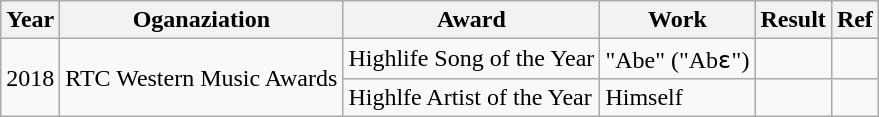<table class="wikitable">
<tr>
<th>Year</th>
<th>Oganaziation</th>
<th>Award</th>
<th>Work</th>
<th>Result</th>
<th>Ref</th>
</tr>
<tr>
<td rowspan="2">2018</td>
<td rowspan="2">RTC Western Music Awards</td>
<td>Highlife Song of the Year</td>
<td>"Abe" ("Abɛ")</td>
<td></td>
<td></td>
</tr>
<tr>
<td>Highlfe Artist of the Year</td>
<td>Himself</td>
<td></td>
<td></td>
</tr>
</table>
